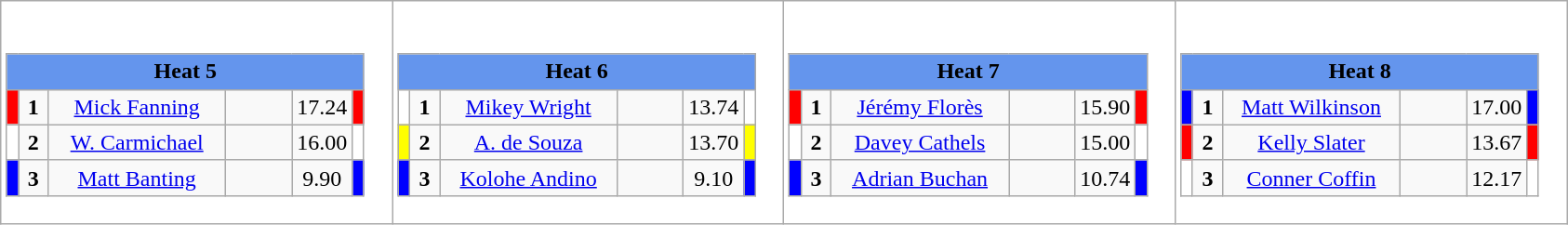<table class="wikitable" style="background:#fff;">
<tr>
<td><div><br><table class="wikitable">
<tr>
<td colspan="6"  style="text-align:center; background:#6495ed;"><strong>Heat 5</strong></td>
</tr>
<tr>
<td style="width:01px; background: #f00;"></td>
<td style="width:14px; text-align:center;"><strong>1</strong></td>
<td style="width:120px; text-align:center;"><a href='#'>Mick Fanning</a></td>
<td style="width:40px; text-align:center;"></td>
<td style="width:20px; text-align:center;">17.24</td>
<td style="width:01px; background: #f00;"></td>
</tr>
<tr>
<td style="width:01px; background: #fff;"></td>
<td style="width:14px; text-align:center;"><strong>2</strong></td>
<td style="width:120px; text-align:center;"><a href='#'>W. Carmichael</a></td>
<td style="width:40px; text-align:center;"></td>
<td style="width:20px; text-align:center;">16.00</td>
<td style="width:01px; background: #fff;"></td>
</tr>
<tr>
<td style="width:01px; background: #00f;"></td>
<td style="width:14px; text-align:center;"><strong>3</strong></td>
<td style="width:120px; text-align:center;"><a href='#'>Matt Banting</a></td>
<td style="width:40px; text-align:center;"></td>
<td style="width:20px; text-align:center;">9.90</td>
<td style="width:01px; background: #00f;"></td>
</tr>
</table>
</div></td>
<td><div><br><table class="wikitable">
<tr>
<td colspan="6"  style="text-align:center; background:#6495ed;"><strong>Heat 6</strong></td>
</tr>
<tr>
<td style="width:01px; background: #fff;"></td>
<td style="width:14px; text-align:center;"><strong>1</strong></td>
<td style="width:120px; text-align:center;"><a href='#'>Mikey Wright</a></td>
<td style="width:40px; text-align:center;"></td>
<td style="width:20px; text-align:center;">13.74</td>
<td style="width:01px; background: #fff;"></td>
</tr>
<tr>
<td style="width:01px; background: #ff0;"></td>
<td style="width:14px; text-align:center;"><strong>2</strong></td>
<td style="width:120px; text-align:center;"><a href='#'>A. de Souza</a></td>
<td style="width:40px; text-align:center;"></td>
<td style="width:20px; text-align:center;">13.70</td>
<td style="width:01px; background: #ff0;"></td>
</tr>
<tr>
<td style="width:01px; background: #00f;"></td>
<td style="width:14px; text-align:center;"><strong>3</strong></td>
<td style="width:120px; text-align:center;"><a href='#'>Kolohe Andino</a></td>
<td style="width:40px; text-align:center;"></td>
<td style="width:20px; text-align:center;">9.10</td>
<td style="width:01px; background: #00f;"></td>
</tr>
</table>
</div></td>
<td><div><br><table class="wikitable">
<tr>
<td colspan="6"  style="text-align:center; background:#6495ed;"><strong>Heat 7</strong></td>
</tr>
<tr>
<td style="width:01px; background: #f00;"></td>
<td style="width:14px; text-align:center;"><strong>1</strong></td>
<td style="width:120px; text-align:center;"><a href='#'>Jérémy Florès</a></td>
<td style="width:40px; text-align:center;"></td>
<td style="width:20px; text-align:center;">15.90</td>
<td style="width:01px; background: #f00;"></td>
</tr>
<tr>
<td style="width:01px; background: #fff;"></td>
<td style="width:14px; text-align:center;"><strong>2</strong></td>
<td style="width:120px; text-align:center;"><a href='#'>Davey Cathels</a></td>
<td style="width:40px; text-align:center;"></td>
<td style="width:20px; text-align:center;">15.00</td>
<td style="width:01px; background: #fff;"></td>
</tr>
<tr>
<td style="width:01px; background: #00f;"></td>
<td style="width:14px; text-align:center;"><strong>3</strong></td>
<td style="width:120px; text-align:center;"><a href='#'>Adrian Buchan</a></td>
<td style="width:40px; text-align:center;"></td>
<td style="width:20px; text-align:center;">10.74</td>
<td style="width:01px; background: #00f;"></td>
</tr>
</table>
</div></td>
<td><div><br><table class="wikitable">
<tr>
<td colspan="6"  style="text-align:center; background:#6495ed;"><strong>Heat 8</strong></td>
</tr>
<tr>
<td style="width:01px; background: #00f;"></td>
<td style="width:14px; text-align:center;"><strong>1</strong></td>
<td style="width:120px; text-align:center;"><a href='#'>Matt Wilkinson</a></td>
<td style="width:40px; text-align:center;"></td>
<td style="width:20px; text-align:center;">17.00</td>
<td style="width:01px; background: #00f;"></td>
</tr>
<tr>
<td style="width:01px; background: #f00;"></td>
<td style="width:14px; text-align:center;"><strong>2</strong></td>
<td style="width:120px; text-align:center;"><a href='#'>Kelly Slater</a></td>
<td style="width:40px; text-align:center;"></td>
<td style="width:20px; text-align:center;">13.67</td>
<td style="width:01px; background: #f00;"></td>
</tr>
<tr>
<td style="width:01px; background: #fff;"></td>
<td style="width:14px; text-align:center;"><strong>3</strong></td>
<td style="width:120px; text-align:center;"><a href='#'>Conner Coffin</a></td>
<td style="width:40px; text-align:center;"></td>
<td style="width:20px; text-align:center;">12.17</td>
<td style="width:01px; background: #fff;"></td>
</tr>
</table>
</div></td>
</tr>
</table>
